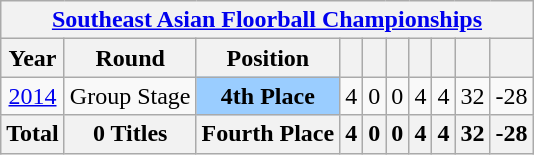<table class="wikitable" style="text-align: center;">
<tr>
<th colspan=10><a href='#'>Southeast Asian Floorball Championships</a></th>
</tr>
<tr>
<th>Year</th>
<th>Round</th>
<th>Position</th>
<th></th>
<th></th>
<th></th>
<th></th>
<th></th>
<th></th>
<th></th>
</tr>
<tr>
<td> <a href='#'>2014</a></td>
<td>Group Stage</td>
<td bgcolor=#9acdff><strong>4th Place</strong></td>
<td>4</td>
<td>0</td>
<td>0</td>
<td>4</td>
<td>4</td>
<td>32</td>
<td>-28</td>
</tr>
<tr>
<th>Total</th>
<th>0 Titles</th>
<th>Fourth Place</th>
<th>4</th>
<th>0</th>
<th>0</th>
<th>4</th>
<th>4</th>
<th>32</th>
<th>-28</th>
</tr>
</table>
